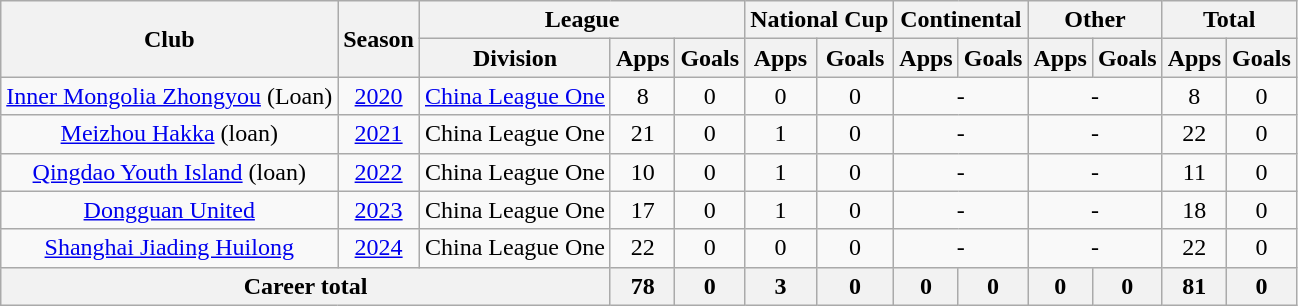<table class="wikitable" style="text-align: center">
<tr>
<th rowspan="2">Club</th>
<th rowspan="2">Season</th>
<th colspan="3">League</th>
<th colspan="2">National Cup</th>
<th colspan="2">Continental</th>
<th colspan="2">Other</th>
<th colspan="2">Total</th>
</tr>
<tr>
<th>Division</th>
<th>Apps</th>
<th>Goals</th>
<th>Apps</th>
<th>Goals</th>
<th>Apps</th>
<th>Goals</th>
<th>Apps</th>
<th>Goals</th>
<th>Apps</th>
<th>Goals</th>
</tr>
<tr>
<td><a href='#'>Inner Mongolia Zhongyou</a> (Loan)</td>
<td><a href='#'>2020</a></td>
<td><a href='#'>China League One</a></td>
<td>8</td>
<td>0</td>
<td>0</td>
<td>0</td>
<td colspan="2">-</td>
<td colspan="2">-</td>
<td>8</td>
<td>0</td>
</tr>
<tr>
<td><a href='#'>Meizhou Hakka</a> (loan)</td>
<td><a href='#'>2021</a></td>
<td>China League One</td>
<td>21</td>
<td>0</td>
<td>1</td>
<td>0</td>
<td colspan="2">-</td>
<td colspan="2">-</td>
<td>22</td>
<td>0</td>
</tr>
<tr>
<td><a href='#'>Qingdao Youth Island</a> (loan)</td>
<td><a href='#'>2022</a></td>
<td>China League One</td>
<td>10</td>
<td>0</td>
<td>1</td>
<td>0</td>
<td colspan="2">-</td>
<td colspan="2">-</td>
<td>11</td>
<td>0</td>
</tr>
<tr>
<td><a href='#'>Dongguan United</a></td>
<td><a href='#'>2023</a></td>
<td>China League One</td>
<td>17</td>
<td>0</td>
<td>1</td>
<td>0</td>
<td colspan="2">-</td>
<td colspan="2">-</td>
<td>18</td>
<td>0</td>
</tr>
<tr>
<td><a href='#'>Shanghai Jiading Huilong</a></td>
<td><a href='#'>2024</a></td>
<td>China League One</td>
<td>22</td>
<td>0</td>
<td>0</td>
<td>0</td>
<td colspan="2">-</td>
<td colspan="2">-</td>
<td>22</td>
<td>0</td>
</tr>
<tr>
<th colspan=3>Career total</th>
<th>78</th>
<th>0</th>
<th>3</th>
<th>0</th>
<th>0</th>
<th>0</th>
<th>0</th>
<th>0</th>
<th>81</th>
<th>0</th>
</tr>
</table>
